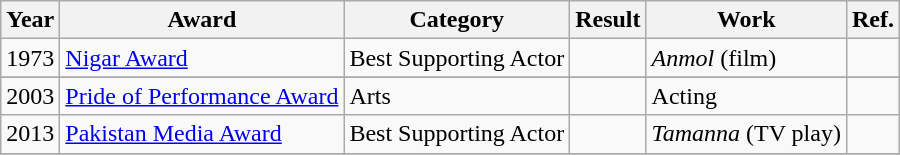<table class="wikitable">
<tr>
<th>Year</th>
<th>Award</th>
<th>Category</th>
<th>Result</th>
<th>Work</th>
<th>Ref.</th>
</tr>
<tr>
<td>1973</td>
<td><a href='#'>Nigar Award</a></td>
<td>Best Supporting Actor</td>
<td></td>
<td><em>Anmol</em> (film)</td>
<td></td>
</tr>
<tr>
</tr>
<tr>
<td>2003</td>
<td><a href='#'>Pride of Performance Award</a></td>
<td>Arts</td>
<td></td>
<td>Acting</td>
<td></td>
</tr>
<tr>
<td>2013</td>
<td><a href='#'>Pakistan Media Award</a></td>
<td>Best Supporting Actor</td>
<td></td>
<td><em>Tamanna</em> (TV play)</td>
<td></td>
</tr>
<tr>
</tr>
</table>
